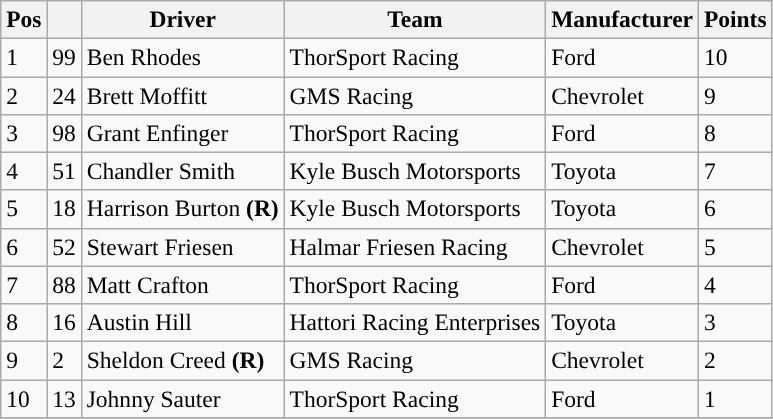<table class="wikitable" style="font-size:98%">
<tr>
<th>Pos</th>
<th></th>
<th>Driver</th>
<th>Team</th>
<th>Manufacturer</th>
<th>Points</th>
</tr>
<tr>
<td>1</td>
<td>99</td>
<td>Ben Rhodes</td>
<td>ThorSport Racing</td>
<td>Ford</td>
<td>10</td>
</tr>
<tr>
<td>2</td>
<td>24</td>
<td>Brett Moffitt</td>
<td>GMS Racing</td>
<td>Chevrolet</td>
<td>9</td>
</tr>
<tr>
<td>3</td>
<td>98</td>
<td>Grant Enfinger</td>
<td>ThorSport Racing</td>
<td>Ford</td>
<td>8</td>
</tr>
<tr>
<td>4</td>
<td>51</td>
<td>Chandler Smith</td>
<td>Kyle Busch Motorsports</td>
<td>Toyota</td>
<td>7</td>
</tr>
<tr>
<td>5</td>
<td>18</td>
<td>Harrison Burton <strong>(R)</strong></td>
<td>Kyle Busch Motorsports</td>
<td>Toyota</td>
<td>6</td>
</tr>
<tr>
<td>6</td>
<td>52</td>
<td>Stewart Friesen</td>
<td>Halmar Friesen Racing</td>
<td>Chevrolet</td>
<td>5</td>
</tr>
<tr>
<td>7</td>
<td>88</td>
<td>Matt Crafton</td>
<td>ThorSport Racing</td>
<td>Ford</td>
<td>4</td>
</tr>
<tr>
<td>8</td>
<td>16</td>
<td>Austin Hill</td>
<td>Hattori Racing Enterprises</td>
<td>Toyota</td>
<td>3</td>
</tr>
<tr>
<td>9</td>
<td>2</td>
<td>Sheldon Creed <strong>(R)</strong></td>
<td>GMS Racing</td>
<td>Chevrolet</td>
<td>2</td>
</tr>
<tr>
<td>10</td>
<td>13</td>
<td>Johnny Sauter</td>
<td>ThorSport Racing</td>
<td>Ford</td>
<td>1</td>
</tr>
<tr>
</tr>
</table>
